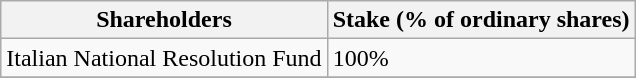<table class="wikitable">
<tr>
<th>Shareholders</th>
<th>Stake (% of ordinary shares)</th>
</tr>
<tr>
<td>Italian National Resolution Fund</td>
<td>100%</td>
</tr>
<tr>
</tr>
</table>
